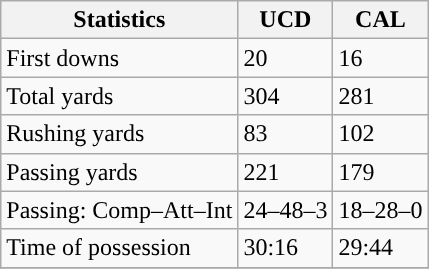<table class="wikitable" style="float: left;">
<tr>
<th>Statistics</th>
<th>UCD</th>
<th>CAL</th>
</tr>
<tr>
<td>First downs</td>
<td>20</td>
<td>16</td>
</tr>
<tr>
<td>Total yards</td>
<td>304</td>
<td>281</td>
</tr>
<tr>
<td>Rushing yards</td>
<td>83</td>
<td>102</td>
</tr>
<tr>
<td>Passing yards</td>
<td>221</td>
<td>179</td>
</tr>
<tr>
<td>Passing: Comp–Att–Int</td>
<td>24–48–3</td>
<td>18–28–0</td>
</tr>
<tr>
<td>Time of possession</td>
<td>30:16</td>
<td>29:44</td>
</tr>
<tr>
</tr>
</table>
